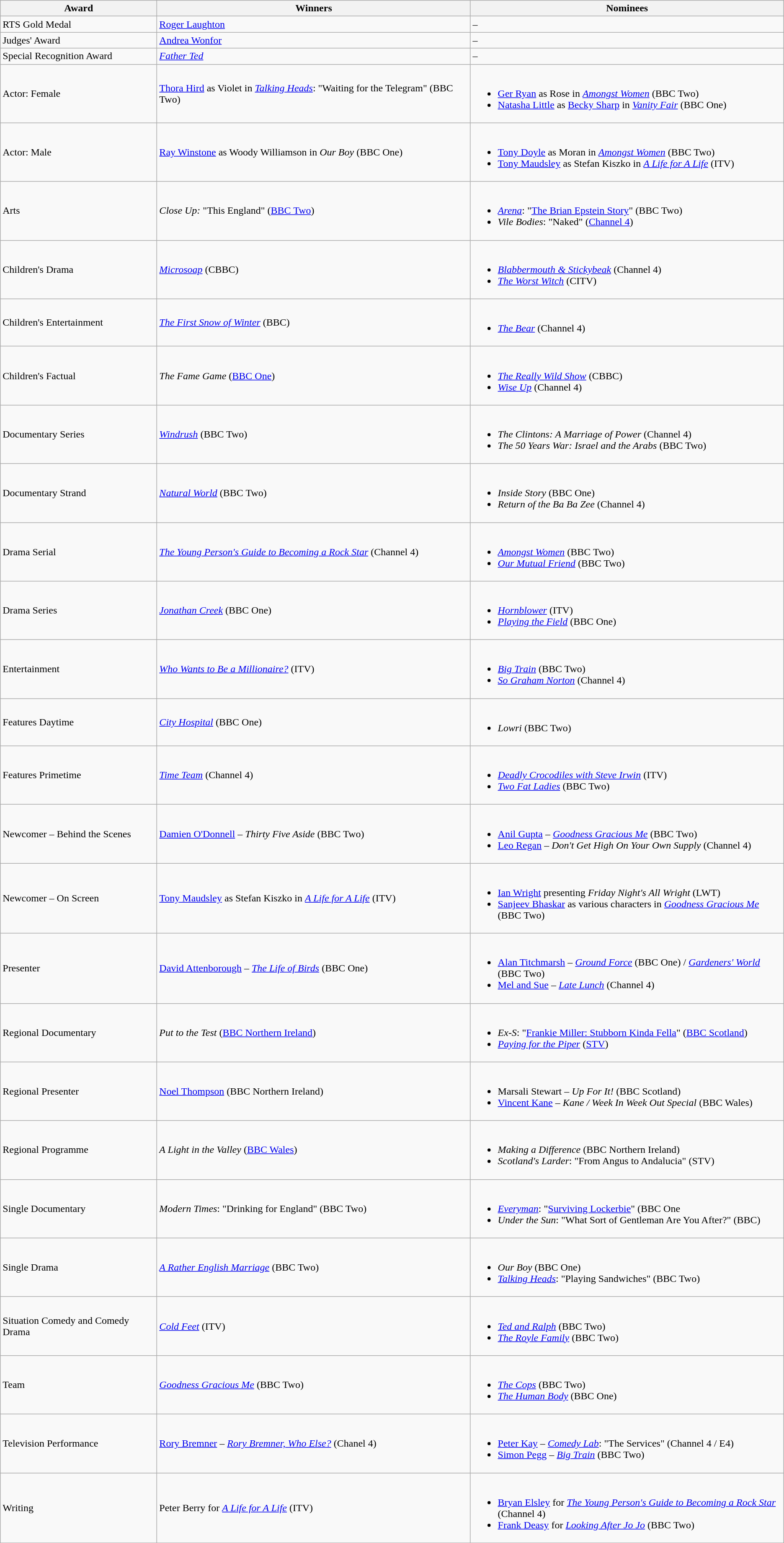<table class="wikitable">
<tr>
<th width="20%">Award</th>
<th width="40%">Winners</th>
<th width="40%">Nominees</th>
</tr>
<tr>
<td>RTS Gold Medal</td>
<td><a href='#'>Roger Laughton</a></td>
<td>–</td>
</tr>
<tr>
<td>Judges' Award</td>
<td><a href='#'>Andrea Wonfor</a></td>
<td>–</td>
</tr>
<tr>
<td>Special Recognition Award</td>
<td><em><a href='#'>Father Ted</a></em></td>
<td>–</td>
</tr>
<tr>
<td>Actor: Female</td>
<td><a href='#'>Thora Hird</a> as Violet in <em><a href='#'>Talking Heads</a></em>: "Waiting for the Telegram" (BBC Two)</td>
<td><br><ul><li><a href='#'>Ger Ryan</a> as Rose in <em><a href='#'>Amongst Women</a></em> (BBC Two)</li><li><a href='#'>Natasha Little</a> as <a href='#'>Becky Sharp</a> in <em><a href='#'>Vanity Fair</a></em> (BBC One)</li></ul></td>
</tr>
<tr>
<td>Actor: Male</td>
<td><a href='#'>Ray Winstone</a> as Woody Williamson in <em>Our Boy</em> (BBC One)</td>
<td><br><ul><li><a href='#'>Tony Doyle</a> as Moran in <em><a href='#'>Amongst Women</a></em> (BBC Two)</li><li><a href='#'>Tony Maudsley</a> as Stefan Kiszko in <em><a href='#'>A Life for A Life</a></em> (ITV)</li></ul></td>
</tr>
<tr>
<td>Arts</td>
<td><em>Close Up:</em> "This England" (<a href='#'>BBC Two</a>)</td>
<td><br><ul><li><em><a href='#'>Arena</a></em>: "<a href='#'>The Brian Epstein Story</a>" (BBC Two)</li><li><em>Vile Bodies</em>: "Naked" (<a href='#'>Channel 4</a>)</li></ul></td>
</tr>
<tr>
<td>Children's Drama</td>
<td><em><a href='#'>Microsoap</a></em> (CBBC)</td>
<td><br><ul><li><em><a href='#'>Blabbermouth & Stickybeak</a></em> (Channel 4)</li><li><em><a href='#'>The Worst Witch</a></em> (CITV)</li></ul></td>
</tr>
<tr>
<td>Children's Entertainment</td>
<td><em><a href='#'>The First Snow of Winter</a></em> (BBC)</td>
<td><br><ul><li><em><a href='#'>The Bear</a></em> (Channel 4)</li></ul></td>
</tr>
<tr>
<td>Children's Factual</td>
<td><em>The Fame Game</em> (<a href='#'>BBC One</a>)</td>
<td><br><ul><li><em><a href='#'>The Really Wild Show</a></em> (CBBC)</li><li><em><a href='#'>Wise Up</a></em> (Channel 4)</li></ul></td>
</tr>
<tr>
<td>Documentary Series</td>
<td><em><a href='#'>Windrush</a></em> (BBC Two)</td>
<td><br><ul><li><em>The Clintons: A Marriage of Power</em> (Channel 4)</li><li><em>The 50 Years War: Israel and the Arabs</em> (BBC Two)</li></ul></td>
</tr>
<tr>
<td>Documentary Strand</td>
<td><em><a href='#'>Natural World</a></em> (BBC Two)</td>
<td><br><ul><li><em>Inside Story</em> (BBC One)</li><li><em>Return of the Ba Ba Zee</em> (Channel 4)</li></ul></td>
</tr>
<tr>
<td>Drama Serial</td>
<td><em><a href='#'>The Young Person's Guide to Becoming a Rock Star</a></em> (Channel 4)</td>
<td><br><ul><li><em><a href='#'>Amongst Women</a></em> (BBC Two)</li><li><em><a href='#'>Our Mutual Friend</a></em> (BBC Two)</li></ul></td>
</tr>
<tr>
<td>Drama Series</td>
<td><em><a href='#'>Jonathan Creek</a></em> (BBC One)</td>
<td><br><ul><li><em><a href='#'>Hornblower</a></em> (ITV)</li><li><em><a href='#'>Playing the Field</a></em> (BBC One)</li></ul></td>
</tr>
<tr>
<td>Entertainment</td>
<td><em><a href='#'>Who Wants to Be a Millionaire?</a></em> (ITV)</td>
<td><br><ul><li><em><a href='#'>Big Train</a></em> (BBC Two)</li><li><em><a href='#'>So Graham Norton</a></em> (Channel 4)</li></ul></td>
</tr>
<tr>
<td>Features Daytime</td>
<td><em><a href='#'>City Hospital</a></em> (BBC One)</td>
<td><br><ul><li><em>Lowri</em> (BBC Two)</li></ul></td>
</tr>
<tr>
<td>Features Primetime</td>
<td><em><a href='#'>Time Team</a></em> (Channel 4)</td>
<td><br><ul><li><em><a href='#'>Deadly Crocodiles with Steve Irwin</a></em> (ITV)</li><li><em><a href='#'>Two Fat Ladies</a></em> (BBC Two)</li></ul></td>
</tr>
<tr>
<td>Newcomer – Behind the Scenes</td>
<td><a href='#'>Damien O'Donnell</a> – <em>Thirty Five Aside</em> (BBC Two)</td>
<td><br><ul><li><a href='#'>Anil Gupta</a> – <em><a href='#'>Goodness Gracious Me</a></em> (BBC Two)</li><li><a href='#'>Leo Regan</a> – <em>Don't Get High On Your Own Supply</em> (Channel 4)</li></ul></td>
</tr>
<tr>
<td>Newcomer – On Screen</td>
<td><a href='#'>Tony Maudsley</a> as Stefan Kiszko in <em><a href='#'>A Life for A Life</a></em> (ITV)</td>
<td><br><ul><li><a href='#'>Ian Wright</a> presenting <em>Friday Night's All Wright</em> (LWT)</li><li><a href='#'>Sanjeev Bhaskar</a> as various characters in <em><a href='#'>Goodness Gracious Me</a></em> (BBC Two)</li></ul></td>
</tr>
<tr>
<td>Presenter</td>
<td><a href='#'>David Attenborough</a> – <em><a href='#'>The Life of Birds</a></em> (BBC One)</td>
<td><br><ul><li><a href='#'>Alan Titchmarsh</a> – <em><a href='#'>Ground Force</a></em> (BBC One) / <em><a href='#'>Gardeners' World</a></em> (BBC Two)</li><li><a href='#'>Mel and Sue</a> – <em><a href='#'>Late Lunch</a></em> (Channel 4)</li></ul></td>
</tr>
<tr>
<td>Regional Documentary</td>
<td><em>Put to the Test</em> (<a href='#'>BBC Northern Ireland</a>)</td>
<td><br><ul><li><em>Ex-S</em>: "<a href='#'>Frankie Miller: Stubborn Kinda Fella</a>" (<a href='#'>BBC Scotland</a>)</li><li><em><a href='#'>Paying for the Piper</a></em> (<a href='#'>STV</a>)</li></ul></td>
</tr>
<tr>
<td>Regional Presenter</td>
<td><a href='#'>Noel Thompson</a> (BBC Northern Ireland)</td>
<td><br><ul><li>Marsali Stewart – <em>Up For It!</em> (BBC Scotland)</li><li><a href='#'>Vincent Kane</a> – <em>Kane / Week In Week Out Special</em> (BBC Wales)</li></ul></td>
</tr>
<tr>
<td>Regional Programme</td>
<td><em>A Light in the Valley</em> (<a href='#'>BBC Wales</a>)</td>
<td><br><ul><li><em>Making a Difference</em> (BBC Northern Ireland)</li><li><em>Scotland's Larder</em>: "From Angus to Andalucia" (STV)</li></ul></td>
</tr>
<tr>
<td>Single Documentary</td>
<td><em>Modern Times</em>: "Drinking for England" (BBC Two)</td>
<td><br><ul><li><em><a href='#'>Everyman</a></em>: "<a href='#'>Surviving Lockerbie</a>" (BBC One</li><li><em>Under the Sun</em>: "What Sort of Gentleman Are You After?" (BBC)</li></ul></td>
</tr>
<tr>
<td>Single Drama</td>
<td><em><a href='#'>A Rather English Marriage</a></em> (BBC Two)</td>
<td><br><ul><li><em>Our Boy</em> (BBC One)</li><li><em><a href='#'>Talking Heads</a></em>: "Playing Sandwiches" (BBC Two)</li></ul></td>
</tr>
<tr>
<td>Situation Comedy and Comedy Drama</td>
<td><em><a href='#'>Cold Feet</a></em> (ITV)</td>
<td><br><ul><li><em><a href='#'>Ted and Ralph</a></em> (BBC Two)</li><li><em><a href='#'>The Royle Family</a></em> (BBC Two)</li></ul></td>
</tr>
<tr>
<td>Team</td>
<td><em><a href='#'>Goodness Gracious Me</a></em> (BBC Two)</td>
<td><br><ul><li><em><a href='#'>The Cops</a></em> (BBC Two)</li><li><em><a href='#'>The Human Body</a></em> (BBC One)</li></ul></td>
</tr>
<tr>
<td>Television Performance</td>
<td><a href='#'>Rory Bremner</a> – <em><a href='#'>Rory Bremner, Who Else?</a></em> (Chanel 4)</td>
<td><br><ul><li><a href='#'>Peter Kay</a> – <em><a href='#'>Comedy Lab</a></em>: "The Services" (Channel 4 / E4)</li><li><a href='#'>Simon Pegg</a> – <em><a href='#'>Big Train</a></em> (BBC Two)</li></ul></td>
</tr>
<tr>
<td>Writing</td>
<td>Peter Berry for <em><a href='#'>A Life for A Life</a></em> (ITV)</td>
<td><br><ul><li><a href='#'>Bryan Elsley</a> for <em><a href='#'>The Young Person's Guide to Becoming a Rock Star</a></em> (Channel 4)</li><li><a href='#'>Frank Deasy</a> for <em><a href='#'>Looking After Jo Jo</a></em> (BBC Two)</li></ul></td>
</tr>
</table>
